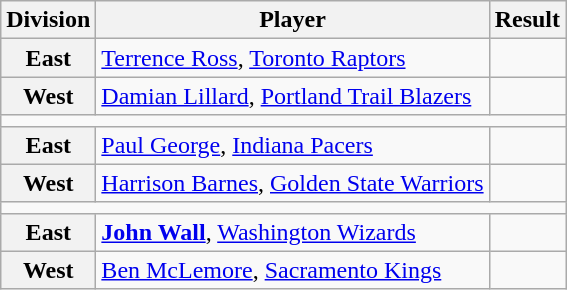<table class = "wikitable">
<tr>
<th>Division</th>
<th>Player</th>
<th>Result</th>
</tr>
<tr>
<th>East</th>
<td><a href='#'>Terrence Ross</a>, <a href='#'>Toronto Raptors</a></td>
<td></td>
</tr>
<tr>
<th>West</th>
<td><a href='#'>Damian Lillard</a>, <a href='#'>Portland Trail Blazers</a></td>
<td></td>
</tr>
<tr>
<td colspan = "3"></td>
</tr>
<tr>
<th>East</th>
<td><a href='#'>Paul George</a>, <a href='#'>Indiana Pacers</a></td>
<td></td>
</tr>
<tr>
<th>West</th>
<td><a href='#'>Harrison Barnes</a>, <a href='#'>Golden State Warriors</a></td>
<td></td>
</tr>
<tr>
<td colspan = "3"></td>
</tr>
<tr>
<th>East</th>
<td><strong><a href='#'>John Wall</a></strong>, <a href='#'>Washington Wizards</a></td>
<td></td>
</tr>
<tr>
<th>West</th>
<td><a href='#'>Ben McLemore</a>, <a href='#'>Sacramento Kings</a></td>
<td></td>
</tr>
</table>
